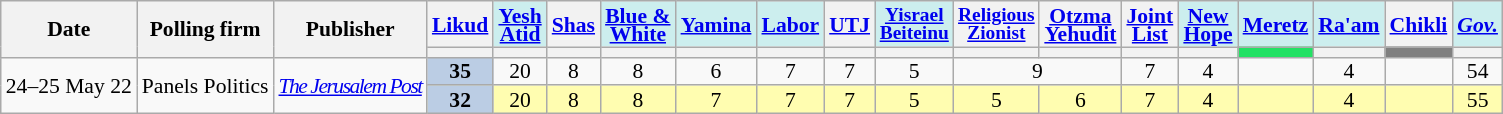<table class="wikitable sortable" style=text-align:center;font-size:90%;line-height:12px>
<tr>
<th rowspan=2>Date</th>
<th rowspan=2>Polling firm</th>
<th rowspan=2>Publisher</th>
<th><a href='#'>Likud</a></th>
<th style=background:#cee><a href='#'>Yesh<br>Atid</a></th>
<th><a href='#'>Shas</a></th>
<th style=background:#cee><a href='#'>Blue &<br>White</a></th>
<th style=background:#cee><a href='#'>Yamina</a></th>
<th style=background:#cee><a href='#'>Labor</a></th>
<th><a href='#'>UTJ</a></th>
<th style="background:#cee; font-size:90%"><a href='#'>Yisrael<br>Beiteinu</a></th>
<th style=font-size:90%><a href='#'>Religious<br>Zionist</a></th>
<th><a href='#'>Otzma<br>Yehudit</a></th>
<th><a href='#'>Joint<br>List</a></th>
<th style=background:#cee><a href='#'>New<br>Hope</a></th>
<th style=background:#cee><a href='#'>Meretz</a></th>
<th style=background:#cee><a href='#'>Ra'am</a></th>
<th><a href='#'>Chikli</a></th>
<th style=background:#cee><a href='#'><em>Gov.</em></a></th>
</tr>
<tr>
<th style=background:></th>
<th style=background:></th>
<th style=background:></th>
<th style=background:></th>
<th style=background:></th>
<th style=background:></th>
<th style=background:></th>
<th style=background:></th>
<th style=background:></th>
<th style=background:></th>
<th style=background:></th>
<th style=background:></th>
<th style=background:#23e164></th>
<th style=background:></th>
<th style=background:grey></th>
<th style=background:></th>
</tr>
<tr>
<td rowspan=2 data-sort-value=2022-05-25>24–25 May 22</td>
<td rowspan=2>Panels Politics</td>
<td rowspan=2 style=letter-spacing:-1px><em><a href='#'>The Jerusalem Post</a></em></td>
<td style=background:#BBCDE4><strong>35</strong>	</td>
<td>20					</td>
<td>8					</td>
<td>8					</td>
<td>6					</td>
<td>7					</td>
<td>7					</td>
<td>5					</td>
<td colspan=2>9		</td>
<td>7					</td>
<td>4					</td>
<td>	</td>
<td>4					</td>
<td>			</td>
<td>54					</td>
</tr>
<tr style=background:#fffdb0>
<td style=background:#BBCDE4><strong>32</strong>	</td>
<td>20					</td>
<td>8					</td>
<td>8					</td>
<td>7					</td>
<td>7					</td>
<td>7					</td>
<td>5					</td>
<td>5					</td>
<td>6					</td>
<td>7					</td>
<td>4					</td>
<td>	</td>
<td>4					</td>
<td>	</td>
<td>55					</td>
</tr>
</table>
